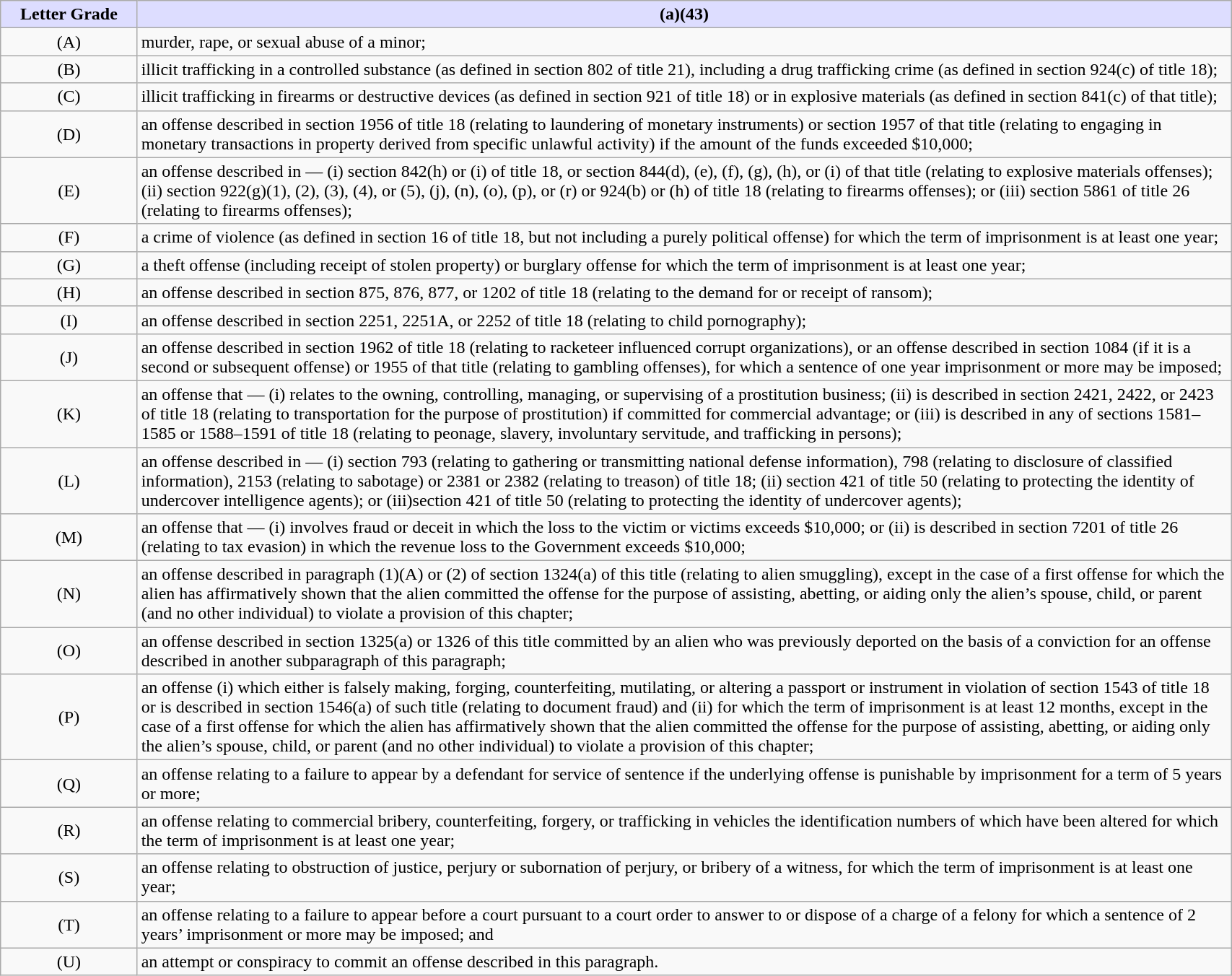<table class="wikitable sortable" style="width:90%;">
<tr>
<th style="background:#ddf; width:10%;">Letter Grade</th>
<th style="background:#ddf; width:80%;">(a)(43)</th>
</tr>
<tr>
<td style="text-align:center;">(A)</td>
<td style="text-align:left;">murder, rape, or sexual abuse of a minor;</td>
</tr>
<tr>
<td style="text-align:center;">(B)</td>
<td style="text-align:left;">illicit trafficking in a controlled substance (as defined in section 802 of title 21), including a drug trafficking crime (as defined in section 924(c) of title 18);</td>
</tr>
<tr>
<td style="text-align:center;">(C)</td>
<td style="text-align:left;">illicit trafficking in firearms or destructive devices (as defined in section 921 of title 18) or in explosive materials (as defined in section 841(c) of that title);</td>
</tr>
<tr>
<td style="text-align:center;">(D)</td>
<td style="text-align:left;">an offense described in section 1956 of title 18 (relating to laundering of monetary instruments) or section 1957 of that title (relating to engaging in monetary transactions in property derived from specific unlawful activity) if the amount of the funds exceeded $10,000;</td>
</tr>
<tr>
<td style="text-align:center;">(E)</td>
<td style="text-align:left;">an offense described in — (i) section 842(h) or (i) of title 18, or section 844(d), (e), (f), (g), (h), or (i) of that title (relating to explosive materials offenses); (ii) section 922(g)(1), (2), (3), (4), or (5), (j), (n), (o), (p), or (r) or 924(b) or (h) of title 18 (relating to firearms offenses); or (iii) section 5861 of title 26 (relating to firearms offenses);</td>
</tr>
<tr>
<td style="text-align:center;">(F)</td>
<td style="text-align:left;">a crime of violence (as defined in section 16 of title 18, but not including a purely political offense) for which the term of imprisonment is at least one year;</td>
</tr>
<tr>
<td style="text-align:center;">(G)</td>
<td style="text-align:left;">a theft offense (including receipt of stolen property) or burglary offense for which the term of imprisonment is at least one year;</td>
</tr>
<tr>
<td style="text-align:center;">(H)</td>
<td style="text-align:left;">an offense described in section 875, 876, 877, or 1202 of title 18 (relating to the demand for or receipt of ransom);</td>
</tr>
<tr>
<td style="text-align:center;">(I)</td>
<td style="text-align:left;">an offense described in section 2251, 2251A, or 2252 of title 18 (relating to child pornography);</td>
</tr>
<tr>
<td style="text-align:center;">(J)</td>
<td style="text-align:left;">an offense described in section 1962 of title 18 (relating to racketeer influenced corrupt organizations), or an offense described in section 1084 (if it is a second or subsequent offense) or 1955 of that title (relating to gambling offenses), for which a sentence of one year imprisonment or more may be imposed;</td>
</tr>
<tr>
<td style="text-align:center;">(K)</td>
<td style="text-align:left;">an offense that — (i) relates to the owning, controlling, managing, or supervising of a prostitution business; (ii) is described in section 2421, 2422, or 2423 of title 18 (relating to transportation for the purpose of prostitution) if committed for commercial advantage; or (iii) is described in any of sections 1581–1585 or 1588–1591 of title 18 (relating to peonage, slavery, involuntary servitude, and trafficking in persons);</td>
</tr>
<tr>
<td style="text-align:center;">(L)</td>
<td style="text-align:left;">an offense described in — (i) section 793 (relating to gathering or transmitting national defense information), 798 (relating to disclosure of classified information), 2153 (relating to sabotage) or 2381 or 2382 (relating to treason) of title 18; (ii) section 421 of title 50 (relating to protecting the identity of undercover intelligence agents); or (iii)section 421 of title 50 (relating to protecting the identity of undercover agents);</td>
</tr>
<tr>
<td style="text-align:center;">(M)</td>
<td style="text-align:left;">an offense that — (i) involves fraud or deceit in which the loss to the victim or victims exceeds $10,000; or (ii) is described in section 7201 of title 26 (relating to tax evasion) in which the revenue loss to the Government exceeds $10,000;</td>
</tr>
<tr>
<td style="text-align:center;">(N)</td>
<td style="text-align:left;">an offense described in paragraph (1)(A) or (2) of section 1324(a) of this title (relating to alien smuggling), except in the case of a first offense for which the alien has affirmatively shown that the alien committed the offense for the purpose of assisting, abetting, or aiding only the alien’s spouse, child, or parent (and no other individual) to violate a provision of this chapter;</td>
</tr>
<tr>
<td style="text-align:center;">(O)</td>
<td style="text-align:left;">an offense described in section 1325(a) or 1326 of this title committed by an alien who was previously deported on the basis of a conviction for an offense described in another subparagraph of this paragraph;</td>
</tr>
<tr>
<td style="text-align:center;">(P)</td>
<td style="text-align:left;">an offense (i) which either is falsely making, forging, counterfeiting, mutilating, or altering a passport or instrument in violation of section 1543 of title 18 or is described in section 1546(a) of such title (relating to document fraud) and (ii) for which the term of imprisonment is at least 12 months, except in the case of a first offense for which the alien has affirmatively shown that the alien committed the offense for the purpose of assisting, abetting, or aiding only the alien’s spouse, child, or parent (and no other individual) to violate a provision of this chapter;</td>
</tr>
<tr>
<td style="text-align:center;">(Q)</td>
<td style="text-align:left;">an offense relating to a failure to appear by a defendant for service of sentence if the underlying offense is punishable by imprisonment for a term of 5 years or more;</td>
</tr>
<tr>
<td style="text-align:center;">(R)</td>
<td style="text-align:left;">an offense relating to commercial bribery, counterfeiting, forgery, or trafficking in vehicles the identification numbers of which have been altered for which the term of imprisonment is at least one year;</td>
</tr>
<tr>
<td style="text-align:center;">(S)</td>
<td style="text-align:left;">an offense relating to obstruction of justice, perjury or subornation of perjury, or bribery of a witness, for which the term of imprisonment is at least one year;</td>
</tr>
<tr>
<td style="text-align:center;">(T)</td>
<td style="text-align:left;">an offense relating to a failure to appear before a court pursuant to a court order to answer to or dispose of a charge of a felony for which a sentence of 2 years’ imprisonment or more may be imposed; and</td>
</tr>
<tr>
<td style="text-align:center;">(U)</td>
<td style="text-align:left;">an attempt or conspiracy to commit an offense described in this paragraph.</td>
</tr>
</table>
